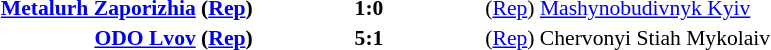<table width=100% cellspacing=1>
<tr>
<th width=20%></th>
<th width=12%></th>
<th width=20%></th>
<th></th>
</tr>
<tr style=font-size:90%>
<td align=right><strong><a href='#'>Metalurh Zaporizhia</a> (<a href='#'>Rep</a>)</strong></td>
<td align=center><strong>1:0</strong></td>
<td>(<a href='#'>Rep</a>) <a href='#'>Mashynobudivnyk Kyiv</a></td>
</tr>
<tr style=font-size:90%>
<td align=right><strong><a href='#'>ODO Lvov</a> (<a href='#'>Rep</a>)</strong></td>
<td align=center><strong>5:1</strong></td>
<td>(<a href='#'>Rep</a>) Chervonyi Stiah Mykolaiv</td>
<td align=center></td>
</tr>
</table>
